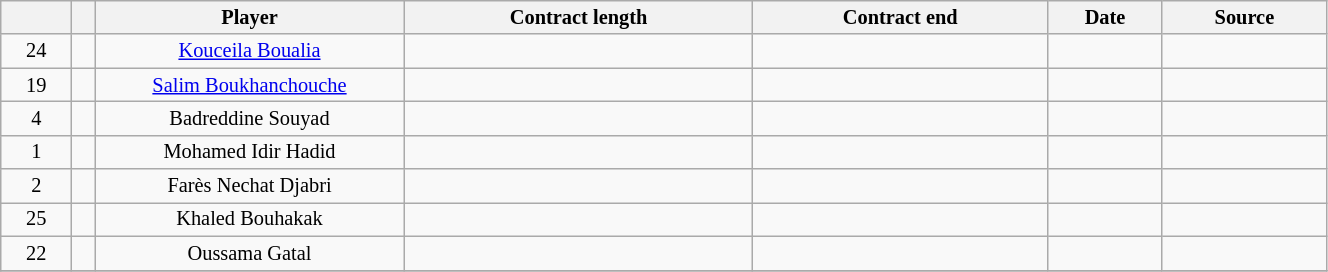<table class="wikitable sortable" style="width:70%; text-align:center; font-size:85%; text-align:centre;">
<tr>
<th></th>
<th></th>
<th scope="col" style="width:200px;">Player</th>
<th>Contract length</th>
<th>Contract end</th>
<th scope="col" style="width:70px;">Date</th>
<th>Source</th>
</tr>
<tr>
<td align=center>24</td>
<td align=center></td>
<td><a href='#'>Kouceila Boualia</a></td>
<td align=center></td>
<td align=center></td>
<td align=center></td>
<td align=center></td>
</tr>
<tr>
<td align=center>19</td>
<td align=center></td>
<td><a href='#'>Salim Boukhanchouche</a></td>
<td align=center></td>
<td align=center></td>
<td align=center></td>
<td align=center></td>
</tr>
<tr>
<td align=center>4</td>
<td align=center></td>
<td>Badreddine Souyad</td>
<td align=center></td>
<td align=center></td>
<td align=center></td>
<td align=center></td>
</tr>
<tr>
<td align=center>1</td>
<td align=center></td>
<td>Mohamed Idir Hadid</td>
<td align=center></td>
<td align=center></td>
<td align=center></td>
<td align=center></td>
</tr>
<tr>
<td align=center>2</td>
<td align=center></td>
<td>Farès Nechat Djabri</td>
<td align=center></td>
<td align=center></td>
<td align=center></td>
<td align=center></td>
</tr>
<tr>
<td align=center>25</td>
<td align=center></td>
<td>Khaled Bouhakak</td>
<td align=center></td>
<td align=center></td>
<td align=center></td>
<td align=center></td>
</tr>
<tr>
<td align=center>22</td>
<td align=center></td>
<td>Oussama Gatal</td>
<td align=center></td>
<td align=center></td>
<td align=center></td>
<td align=center></td>
</tr>
<tr>
</tr>
</table>
